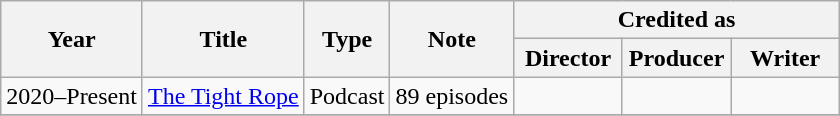<table class="wikitable sortable">
<tr>
<th rowspan="2">Year</th>
<th rowspan="2">Title</th>
<th rowspan="2">Type</th>
<th rowspan="2">Note</th>
<th colspan="4">Credited as</th>
</tr>
<tr>
<th width="65">Director</th>
<th width="65">Producer</th>
<th width="65">Writer</th>
</tr>
<tr>
<td>2020–Present</td>
<td><a href='#'>The Tight Rope</a></td>
<td>Podcast</td>
<td>89 episodes</td>
<td></td>
<td></td>
<td></td>
</tr>
<tr>
</tr>
</table>
